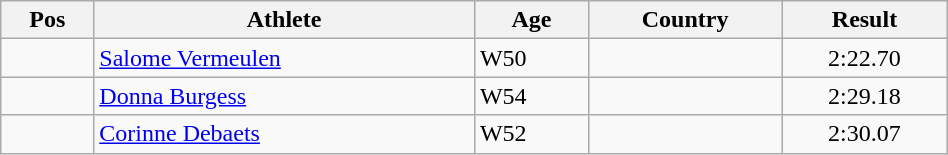<table class="wikitable"  style="text-align:center; width:50%;">
<tr>
<th>Pos</th>
<th>Athlete</th>
<th>Age</th>
<th>Country</th>
<th>Result</th>
</tr>
<tr>
<td align=center></td>
<td align=left><a href='#'>Salome Vermeulen</a></td>
<td align=left>W50</td>
<td align=left></td>
<td>2:22.70</td>
</tr>
<tr>
<td align=center></td>
<td align=left><a href='#'>Donna Burgess</a></td>
<td align=left>W54</td>
<td align=left></td>
<td>2:29.18</td>
</tr>
<tr>
<td align=center></td>
<td align=left><a href='#'>Corinne Debaets</a></td>
<td align=left>W52</td>
<td align=left></td>
<td>2:30.07</td>
</tr>
</table>
